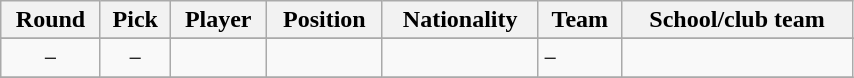<table class="wikitable" width="45%">
<tr>
<th>Round</th>
<th>Pick</th>
<th>Player</th>
<th>Position</th>
<th>Nationality</th>
<th>Team</th>
<th>School/club team</th>
</tr>
<tr>
</tr>
<tr>
<td align=center>−</td>
<td align=center>−</td>
<td></td>
<td align=center></td>
<td></td>
<td>−</td>
<td></td>
</tr>
<tr>
</tr>
</table>
